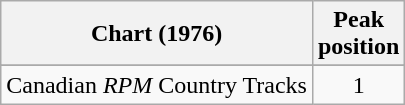<table class="wikitable sortable">
<tr>
<th align="left">Chart (1976)</th>
<th style="text-align:center;">Peak<br>position</th>
</tr>
<tr>
</tr>
<tr>
</tr>
<tr>
<td align="left">Canadian <em>RPM</em> Country Tracks</td>
<td style="text-align:center;">1</td>
</tr>
</table>
